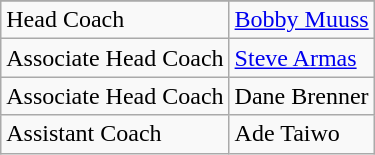<table class="wikitable">
<tr>
</tr>
<tr>
<td>Head Coach</td>
<td><a href='#'>Bobby Muuss</a></td>
</tr>
<tr>
<td>Associate Head Coach</td>
<td><a href='#'>Steve Armas</a></td>
</tr>
<tr>
<td>Associate Head Coach</td>
<td>Dane Brenner</td>
</tr>
<tr>
<td>Assistant Coach</td>
<td>Ade Taiwo</td>
</tr>
</table>
